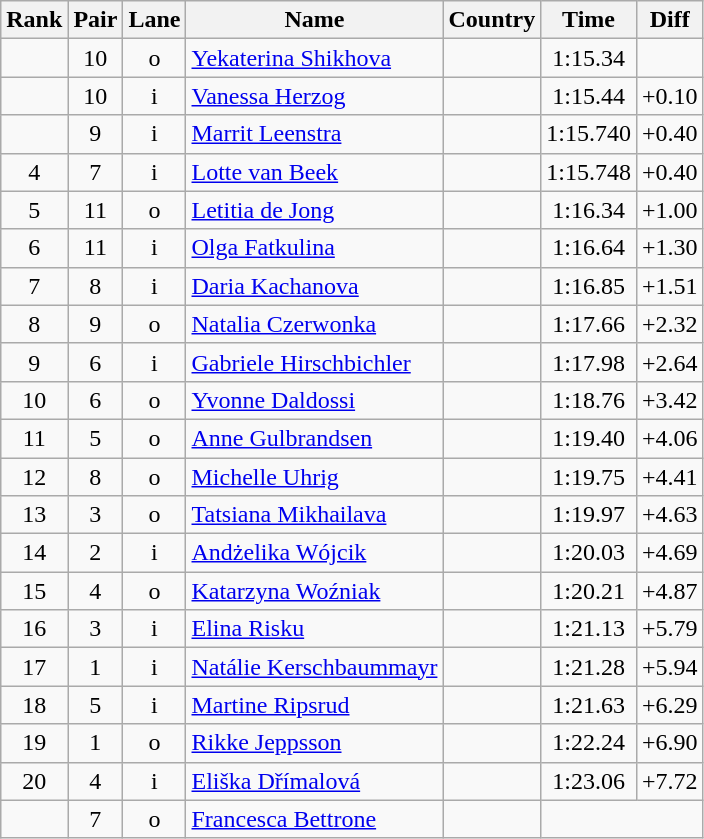<table class="wikitable sortable" style="text-align:center">
<tr>
<th>Rank</th>
<th>Pair</th>
<th>Lane</th>
<th>Name</th>
<th>Country</th>
<th>Time</th>
<th>Diff</th>
</tr>
<tr>
<td></td>
<td>10</td>
<td>o</td>
<td align=left><a href='#'>Yekaterina Shikhova</a></td>
<td align=left></td>
<td>1:15.34</td>
<td></td>
</tr>
<tr>
<td></td>
<td>10</td>
<td>i</td>
<td align=left><a href='#'>Vanessa Herzog</a></td>
<td align=left></td>
<td>1:15.44</td>
<td>+0.10</td>
</tr>
<tr>
<td></td>
<td>9</td>
<td>i</td>
<td align=left><a href='#'>Marrit Leenstra</a></td>
<td align=left></td>
<td>1:15.740</td>
<td>+0.40</td>
</tr>
<tr>
<td>4</td>
<td>7</td>
<td>i</td>
<td align=left><a href='#'>Lotte van Beek</a></td>
<td align=left></td>
<td>1:15.748</td>
<td>+0.40</td>
</tr>
<tr>
<td>5</td>
<td>11</td>
<td>o</td>
<td align=left><a href='#'>Letitia de Jong</a></td>
<td align=left></td>
<td>1:16.34</td>
<td>+1.00</td>
</tr>
<tr>
<td>6</td>
<td>11</td>
<td>i</td>
<td align=left><a href='#'>Olga Fatkulina</a></td>
<td align=left></td>
<td>1:16.64</td>
<td>+1.30</td>
</tr>
<tr>
<td>7</td>
<td>8</td>
<td>i</td>
<td align=left><a href='#'>Daria Kachanova</a></td>
<td align=left></td>
<td>1:16.85</td>
<td>+1.51</td>
</tr>
<tr>
<td>8</td>
<td>9</td>
<td>o</td>
<td align=left><a href='#'>Natalia Czerwonka</a></td>
<td align=left></td>
<td>1:17.66</td>
<td>+2.32</td>
</tr>
<tr>
<td>9</td>
<td>6</td>
<td>i</td>
<td align=left><a href='#'>Gabriele Hirschbichler</a></td>
<td align=left></td>
<td>1:17.98</td>
<td>+2.64</td>
</tr>
<tr>
<td>10</td>
<td>6</td>
<td>o</td>
<td align=left><a href='#'>Yvonne Daldossi</a></td>
<td align=left></td>
<td>1:18.76</td>
<td>+3.42</td>
</tr>
<tr>
<td>11</td>
<td>5</td>
<td>o</td>
<td align=left><a href='#'>Anne Gulbrandsen</a></td>
<td align=left></td>
<td>1:19.40</td>
<td>+4.06</td>
</tr>
<tr>
<td>12</td>
<td>8</td>
<td>o</td>
<td align=left><a href='#'>Michelle Uhrig</a></td>
<td align=left></td>
<td>1:19.75</td>
<td>+4.41</td>
</tr>
<tr>
<td>13</td>
<td>3</td>
<td>o</td>
<td align=left><a href='#'>Tatsiana Mikhailava</a></td>
<td align=left></td>
<td>1:19.97</td>
<td>+4.63</td>
</tr>
<tr>
<td>14</td>
<td>2</td>
<td>i</td>
<td align=left><a href='#'>Andżelika Wójcik</a></td>
<td align=left></td>
<td>1:20.03</td>
<td>+4.69</td>
</tr>
<tr>
<td>15</td>
<td>4</td>
<td>o</td>
<td align=left><a href='#'>Katarzyna Woźniak</a></td>
<td align=left></td>
<td>1:20.21</td>
<td>+4.87</td>
</tr>
<tr>
<td>16</td>
<td>3</td>
<td>i</td>
<td align=left><a href='#'>Elina Risku</a></td>
<td align=left></td>
<td>1:21.13</td>
<td>+5.79</td>
</tr>
<tr>
<td>17</td>
<td>1</td>
<td>i</td>
<td align=left><a href='#'>Natálie Kerschbaummayr</a></td>
<td align=left></td>
<td>1:21.28</td>
<td>+5.94</td>
</tr>
<tr>
<td>18</td>
<td>5</td>
<td>i</td>
<td align=left><a href='#'>Martine Ripsrud</a></td>
<td align=left></td>
<td>1:21.63</td>
<td>+6.29</td>
</tr>
<tr>
<td>19</td>
<td>1</td>
<td>o</td>
<td align=left><a href='#'>Rikke Jeppsson</a></td>
<td align=left></td>
<td>1:22.24</td>
<td>+6.90</td>
</tr>
<tr>
<td>20</td>
<td>4</td>
<td>i</td>
<td align=left><a href='#'>Eliška Dřímalová</a></td>
<td align=left></td>
<td>1:23.06</td>
<td>+7.72</td>
</tr>
<tr>
<td></td>
<td>7</td>
<td>o</td>
<td align=left><a href='#'>Francesca Bettrone</a></td>
<td align=left></td>
<td colspan=2></td>
</tr>
</table>
